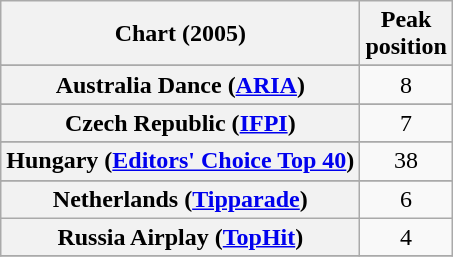<table class="wikitable sortable plainrowheaders" style="text-align:center">
<tr>
<th scope="col">Chart (2005)</th>
<th scope="col">Peak<br>position</th>
</tr>
<tr>
</tr>
<tr>
<th scope="row">Australia Dance (<a href='#'>ARIA</a>)</th>
<td>8</td>
</tr>
<tr>
</tr>
<tr>
</tr>
<tr>
</tr>
<tr>
</tr>
<tr>
<th scope="row">Czech Republic (<a href='#'>IFPI</a>)</th>
<td>7</td>
</tr>
<tr>
</tr>
<tr>
</tr>
<tr>
</tr>
<tr>
<th scope="row">Hungary (<a href='#'>Editors' Choice Top 40</a>)</th>
<td>38</td>
</tr>
<tr>
</tr>
<tr>
<th scope="row">Netherlands (<a href='#'>Tipparade</a>)</th>
<td>6</td>
</tr>
<tr>
<th scope="row">Russia Airplay (<a href='#'>TopHit</a>)</th>
<td>4</td>
</tr>
<tr>
</tr>
</table>
